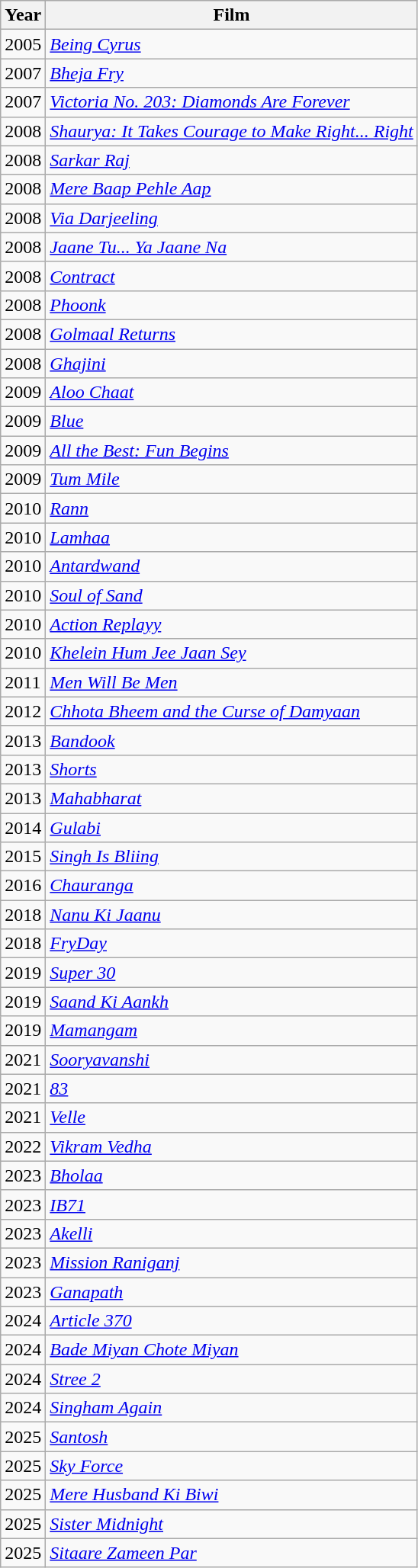<table class="wikitable sortable">
<tr>
<th>Year</th>
<th>Film</th>
</tr>
<tr>
<td>2005</td>
<td><em><a href='#'>Being Cyrus</a></em></td>
</tr>
<tr>
<td>2007</td>
<td><em><a href='#'>Bheja Fry</a></em></td>
</tr>
<tr>
<td>2007</td>
<td><em><a href='#'>Victoria No. 203: Diamonds Are Forever</a></em></td>
</tr>
<tr>
<td>2008</td>
<td><em><a href='#'>Shaurya: It Takes Courage to Make Right... Right</a></em></td>
</tr>
<tr>
<td>2008</td>
<td><em><a href='#'>Sarkar Raj</a></em></td>
</tr>
<tr>
<td>2008</td>
<td><em><a href='#'>Mere Baap Pehle Aap</a></em></td>
</tr>
<tr>
<td>2008</td>
<td><em><a href='#'>Via Darjeeling</a></em></td>
</tr>
<tr>
<td>2008</td>
<td><em><a href='#'>Jaane Tu... Ya Jaane Na</a></em></td>
</tr>
<tr>
<td>2008</td>
<td><em><a href='#'>Contract</a></em></td>
</tr>
<tr>
<td>2008</td>
<td><em><a href='#'>Phoonk</a></em></td>
</tr>
<tr>
<td>2008</td>
<td><em><a href='#'>Golmaal Returns</a></em></td>
</tr>
<tr>
<td>2008</td>
<td><em><a href='#'>Ghajini</a></em></td>
</tr>
<tr>
<td>2009</td>
<td><em><a href='#'>Aloo Chaat</a></em></td>
</tr>
<tr>
<td>2009</td>
<td><em><a href='#'>Blue</a></em></td>
</tr>
<tr>
<td>2009</td>
<td><em><a href='#'>All the Best: Fun Begins</a></em></td>
</tr>
<tr>
<td>2009</td>
<td><em><a href='#'>Tum Mile</a></em></td>
</tr>
<tr>
<td>2010</td>
<td><em><a href='#'>Rann</a></em></td>
</tr>
<tr>
<td>2010</td>
<td><em><a href='#'>Lamhaa</a></em></td>
</tr>
<tr>
<td>2010</td>
<td><em><a href='#'>Antardwand</a></em></td>
</tr>
<tr>
<td>2010</td>
<td><em><a href='#'>Soul of Sand</a></em></td>
</tr>
<tr>
<td>2010</td>
<td><em><a href='#'>Action Replayy</a></em></td>
</tr>
<tr>
<td>2010</td>
<td><em><a href='#'>Khelein Hum Jee Jaan Sey</a></em></td>
</tr>
<tr>
<td>2011</td>
<td><em><a href='#'>Men Will Be Men</a></em></td>
</tr>
<tr>
<td>2012</td>
<td><em><a href='#'>Chhota Bheem and the Curse of Damyaan</a></em></td>
</tr>
<tr>
<td>2013</td>
<td><em><a href='#'>Bandook</a></em></td>
</tr>
<tr>
<td>2013</td>
<td><em><a href='#'>Shorts</a></em></td>
</tr>
<tr>
<td>2013</td>
<td><em><a href='#'>Mahabharat</a></em></td>
</tr>
<tr>
<td>2014</td>
<td><em><a href='#'>Gulabi</a></em></td>
</tr>
<tr>
<td>2015</td>
<td><em><a href='#'>Singh Is Bliing</a></em></td>
</tr>
<tr>
<td>2016</td>
<td><em><a href='#'>Chauranga</a></em></td>
</tr>
<tr>
<td>2018</td>
<td><em><a href='#'>Nanu Ki Jaanu</a></em></td>
</tr>
<tr>
<td>2018</td>
<td><em><a href='#'>FryDay</a></em></td>
</tr>
<tr>
<td>2019</td>
<td><em><a href='#'>Super 30</a></em></td>
</tr>
<tr>
<td>2019</td>
<td><em><a href='#'>Saand Ki Aankh</a></em></td>
</tr>
<tr>
<td>2019</td>
<td><em><a href='#'>Mamangam</a></em></td>
</tr>
<tr>
<td>2021</td>
<td><em><a href='#'>Sooryavanshi</a></em></td>
</tr>
<tr>
<td>2021</td>
<td><em><a href='#'>83</a></em></td>
</tr>
<tr>
<td>2021</td>
<td><em><a href='#'>Velle</a></em></td>
</tr>
<tr>
<td>2022</td>
<td><em><a href='#'>Vikram Vedha</a></em></td>
</tr>
<tr>
<td>2023</td>
<td><em><a href='#'>Bholaa</a></em></td>
</tr>
<tr>
<td>2023</td>
<td><em><a href='#'>IB71</a></em></td>
</tr>
<tr>
<td>2023</td>
<td><em><a href='#'>Akelli</a></em></td>
</tr>
<tr>
<td>2023</td>
<td><em><a href='#'>Mission Raniganj</a></em></td>
</tr>
<tr>
<td>2023</td>
<td><em><a href='#'>Ganapath</a></em></td>
</tr>
<tr>
<td>2024</td>
<td><em><a href='#'>Article 370</a></em></td>
</tr>
<tr>
<td>2024</td>
<td><em><a href='#'>Bade Miyan Chote Miyan</a></em></td>
</tr>
<tr>
<td>2024</td>
<td><em><a href='#'>Stree 2</a></em></td>
</tr>
<tr>
<td>2024</td>
<td><em><a href='#'>Singham Again</a></em></td>
</tr>
<tr>
<td>2025</td>
<td><em><a href='#'>Santosh</a></em></td>
</tr>
<tr>
<td>2025</td>
<td><em><a href='#'>Sky Force</a></em></td>
</tr>
<tr>
<td>2025</td>
<td><em><a href='#'>Mere Husband Ki Biwi</a></em></td>
</tr>
<tr>
<td>2025</td>
<td><em><a href='#'>Sister Midnight</a></em></td>
</tr>
<tr>
<td>2025</td>
<td><em><a href='#'>Sitaare Zameen Par</a></em></td>
</tr>
</table>
